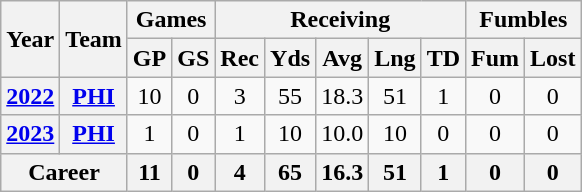<table class="wikitable" style="text-align:center">
<tr>
<th rowspan="2">Year</th>
<th rowspan="2">Team</th>
<th colspan="2">Games</th>
<th colspan="5">Receiving</th>
<th colspan="2">Fumbles</th>
</tr>
<tr>
<th>GP</th>
<th>GS</th>
<th>Rec</th>
<th>Yds</th>
<th>Avg</th>
<th>Lng</th>
<th>TD</th>
<th>Fum</th>
<th>Lost</th>
</tr>
<tr>
<th><a href='#'>2022</a></th>
<th><a href='#'>PHI</a></th>
<td>10</td>
<td>0</td>
<td>3</td>
<td>55</td>
<td>18.3</td>
<td>51</td>
<td>1</td>
<td>0</td>
<td>0</td>
</tr>
<tr>
<th><a href='#'>2023</a></th>
<th><a href='#'>PHI</a></th>
<td>1</td>
<td>0</td>
<td>1</td>
<td>10</td>
<td>10.0</td>
<td>10</td>
<td>0</td>
<td>0</td>
<td>0</td>
</tr>
<tr>
<th colspan="2">Career</th>
<th>11</th>
<th>0</th>
<th>4</th>
<th>65</th>
<th>16.3</th>
<th>51</th>
<th>1</th>
<th>0</th>
<th>0</th>
</tr>
</table>
